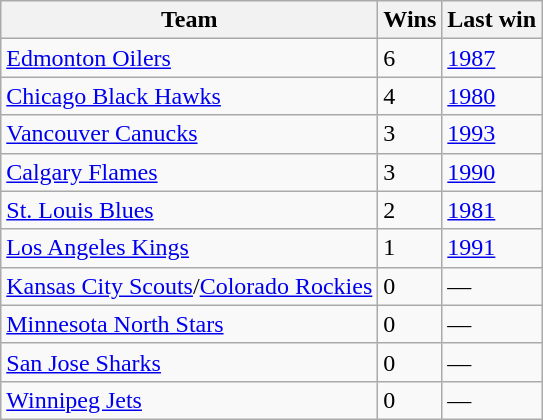<table class="wikitable">
<tr>
<th>Team</th>
<th>Wins</th>
<th>Last win</th>
</tr>
<tr>
<td><a href='#'>Edmonton Oilers</a></td>
<td>6</td>
<td><a href='#'>1987</a></td>
</tr>
<tr>
<td><a href='#'>Chicago Black Hawks</a></td>
<td>4</td>
<td><a href='#'>1980</a></td>
</tr>
<tr>
<td><a href='#'>Vancouver Canucks</a></td>
<td>3</td>
<td><a href='#'>1993</a></td>
</tr>
<tr>
<td><a href='#'>Calgary Flames</a></td>
<td>3</td>
<td><a href='#'>1990</a></td>
</tr>
<tr>
<td><a href='#'>St. Louis Blues</a></td>
<td>2</td>
<td><a href='#'>1981</a></td>
</tr>
<tr>
<td><a href='#'>Los Angeles Kings</a></td>
<td>1</td>
<td><a href='#'>1991</a></td>
</tr>
<tr>
<td><a href='#'>Kansas City Scouts</a>/<a href='#'>Colorado Rockies</a></td>
<td>0</td>
<td>—</td>
</tr>
<tr>
<td><a href='#'>Minnesota North Stars</a></td>
<td>0</td>
<td>—</td>
</tr>
<tr>
<td><a href='#'>San Jose Sharks</a></td>
<td>0</td>
<td>—</td>
</tr>
<tr>
<td><a href='#'>Winnipeg Jets</a></td>
<td>0</td>
<td>—</td>
</tr>
</table>
